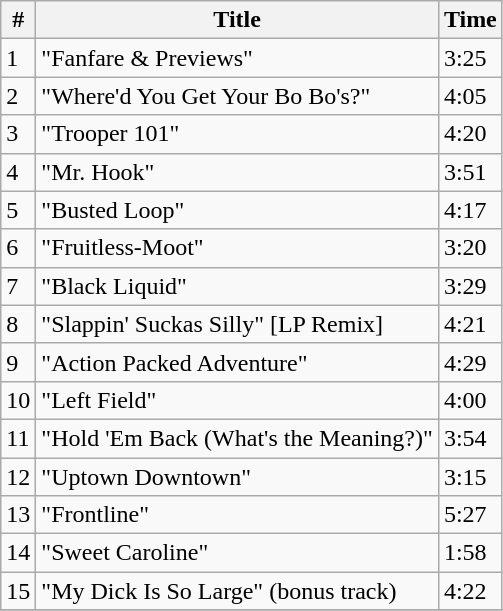<table class="wikitable">
<tr>
<th>#</th>
<th>Title</th>
<th>Time</th>
</tr>
<tr>
<td>1</td>
<td>"Fanfare & Previews"</td>
<td>3:25</td>
</tr>
<tr>
<td>2</td>
<td>"Where'd You Get Your Bo Bo's?"</td>
<td>4:05</td>
</tr>
<tr>
<td>3</td>
<td>"Trooper 101"</td>
<td>4:20</td>
</tr>
<tr>
<td>4</td>
<td>"Mr. Hook"</td>
<td>3:51</td>
</tr>
<tr>
<td>5</td>
<td>"Busted Loop"</td>
<td>4:17</td>
</tr>
<tr>
<td>6</td>
<td>"Fruitless-Moot"</td>
<td>3:20</td>
</tr>
<tr>
<td>7</td>
<td>"Black Liquid"</td>
<td>3:29</td>
</tr>
<tr>
<td>8</td>
<td>"Slappin' Suckas Silly" [LP Remix]</td>
<td>4:21</td>
</tr>
<tr>
<td>9</td>
<td>"Action Packed Adventure"</td>
<td>4:29</td>
</tr>
<tr>
<td>10</td>
<td>"Left Field"</td>
<td>4:00</td>
</tr>
<tr>
<td>11</td>
<td>"Hold 'Em Back (What's the Meaning?)"</td>
<td>3:54</td>
</tr>
<tr>
<td>12</td>
<td>"Uptown Downtown"</td>
<td>3:15</td>
</tr>
<tr>
<td>13</td>
<td>"Frontline"</td>
<td>5:27</td>
</tr>
<tr>
<td>14</td>
<td>"Sweet Caroline"</td>
<td>1:58</td>
</tr>
<tr>
<td>15</td>
<td>"My Dick Is So Large" (bonus track)</td>
<td>4:22</td>
</tr>
<tr>
</tr>
</table>
